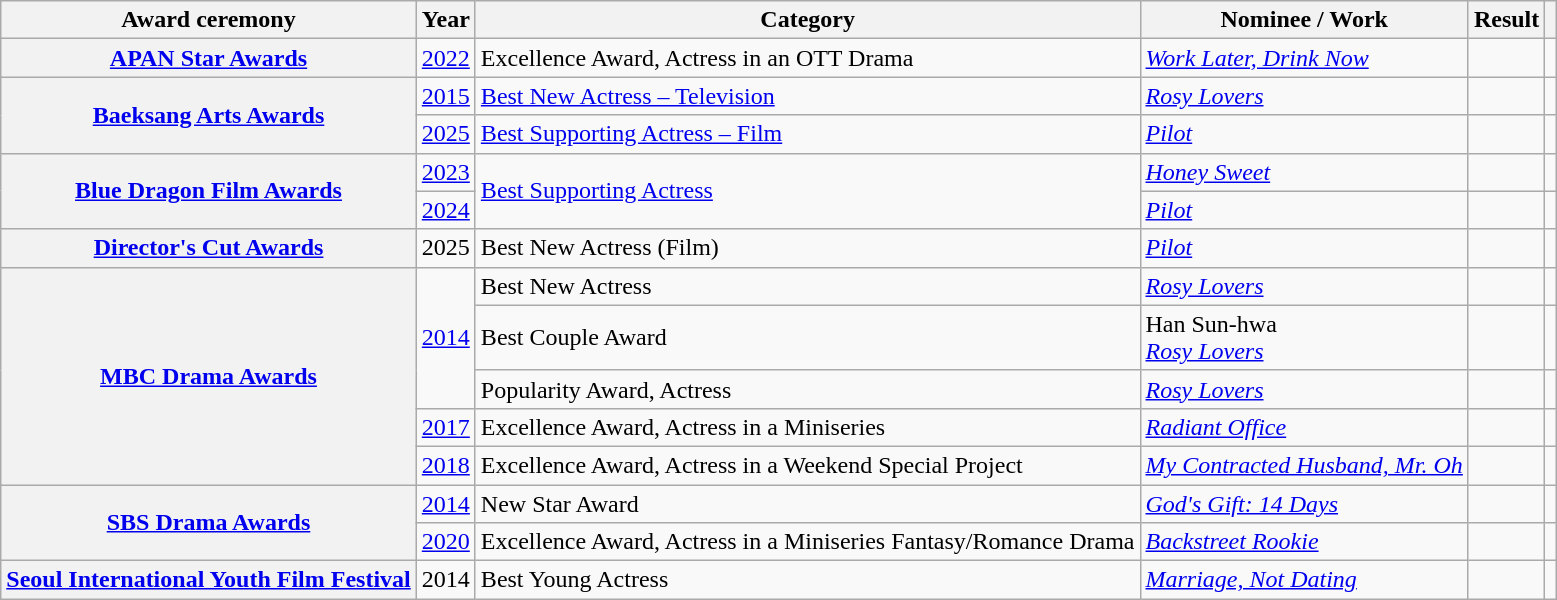<table class="wikitable plainrowheaders sortable">
<tr>
<th scope="col">Award ceremony</th>
<th scope="col">Year</th>
<th scope="col">Category</th>
<th scope="col">Nominee / Work</th>
<th scope="col">Result</th>
<th scope="col" class="unsortable"></th>
</tr>
<tr>
<th scope="row"><a href='#'>APAN Star Awards</a></th>
<td style="text-align:center"><a href='#'>2022</a></td>
<td>Excellence Award, Actress in an OTT Drama</td>
<td><em><a href='#'>Work Later, Drink Now</a></em></td>
<td></td>
<td style="text-align:center"></td>
</tr>
<tr>
<th scope="row" rowspan="2"><a href='#'>Baeksang Arts Awards</a></th>
<td style="text-align:center"><a href='#'>2015</a></td>
<td><a href='#'>Best New Actress – Television</a></td>
<td><em><a href='#'>Rosy Lovers</a></em></td>
<td></td>
<td style="text-align:center"></td>
</tr>
<tr>
<td style="text-align:center"><a href='#'>2025</a></td>
<td><a href='#'>Best Supporting Actress – Film</a></td>
<td><em><a href='#'>Pilot</a></em></td>
<td></td>
<td style="text-align:center"></td>
</tr>
<tr>
<th scope="row" rowspan="2"><a href='#'>Blue Dragon Film Awards</a></th>
<td style="text-align:center"><a href='#'>2023</a></td>
<td rowspan="2"><a href='#'>Best Supporting Actress</a></td>
<td><em><a href='#'>Honey Sweet</a></em></td>
<td></td>
<td style="text-align:center"></td>
</tr>
<tr>
<td style="text-align:center"><a href='#'>2024</a></td>
<td><em><a href='#'>Pilot</a></em></td>
<td></td>
<td style="text-align:center"></td>
</tr>
<tr>
<th scope="row"><a href='#'>Director's Cut Awards</a></th>
<td style="text-align:center">2025</td>
<td>Best New Actress (Film)</td>
<td><em><a href='#'>Pilot</a></em></td>
<td></td>
<td style="text-align:center"></td>
</tr>
<tr>
<th scope="row" rowspan="5"><a href='#'>MBC Drama Awards</a></th>
<td rowspan="3" style="text-align:center"><a href='#'>2014</a></td>
<td>Best New Actress</td>
<td><em><a href='#'>Rosy Lovers</a></em></td>
<td></td>
<td style="text-align:center"></td>
</tr>
<tr>
<td>Best Couple Award</td>
<td>Han Sun-hwa <br><em><a href='#'>Rosy Lovers</a></em></td>
<td></td>
<td style="text-align:center"></td>
</tr>
<tr>
<td>Popularity Award, Actress</td>
<td><em><a href='#'>Rosy Lovers</a></em></td>
<td></td>
<td style="text-align:center"></td>
</tr>
<tr>
<td style="text-align:center"><a href='#'>2017</a></td>
<td>Excellence Award, Actress in a Miniseries</td>
<td><em><a href='#'>Radiant Office</a></em></td>
<td></td>
<td style="text-align:center"></td>
</tr>
<tr>
<td style="text-align:center"><a href='#'>2018</a></td>
<td>Excellence Award, Actress in a Weekend Special Project</td>
<td><em><a href='#'>My Contracted Husband, Mr. Oh</a></em></td>
<td></td>
<td style="text-align:center"></td>
</tr>
<tr>
<th scope="row" rowspan="2"><a href='#'>SBS Drama Awards</a></th>
<td style="text-align:center"><a href='#'>2014</a></td>
<td>New Star Award</td>
<td><em><a href='#'>God's Gift: 14 Days</a></em></td>
<td></td>
<td style="text-align:center"></td>
</tr>
<tr>
<td style="text-align:center"><a href='#'>2020</a></td>
<td>Excellence Award, Actress in a Miniseries Fantasy/Romance Drama</td>
<td><em><a href='#'>Backstreet Rookie</a></em></td>
<td></td>
<td style="text-align:center"></td>
</tr>
<tr>
<th scope="row"><a href='#'>Seoul International Youth Film Festival</a></th>
<td style="text-align:center">2014</td>
<td>Best Young Actress</td>
<td><em><a href='#'>Marriage, Not Dating</a></em></td>
<td></td>
<td style="text-align:center"></td>
</tr>
</table>
